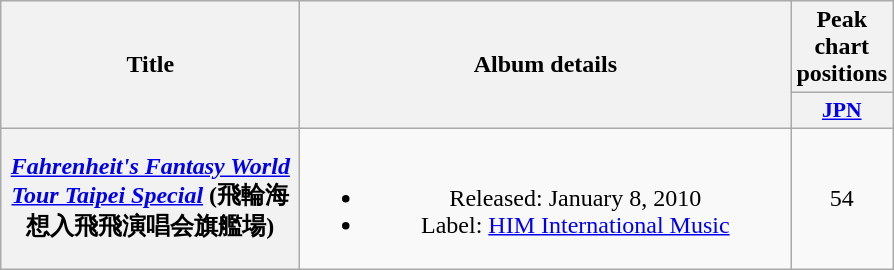<table class="wikitable plainrowheaders" style="text-align:center;">
<tr>
<th rowspan="2" style="width:12em;">Title</th>
<th rowspan="2" style="width:20em;">Album details</th>
<th>Peak chart positions</th>
</tr>
<tr>
<th scope="col" style="width:2.5em;font-size:90%;"><a href='#'>JPN</a><br></th>
</tr>
<tr>
<th scope="row"><em><a href='#'>Fahrenheit's Fantasy World Tour Taipei Special</a></em> (飛輪海想入飛飛演唱会旗艦場)</th>
<td><br><ul><li>Released: January 8, 2010 </li><li>Label: <a href='#'>HIM International Music</a></li></ul></td>
<td>54</td>
</tr>
</table>
